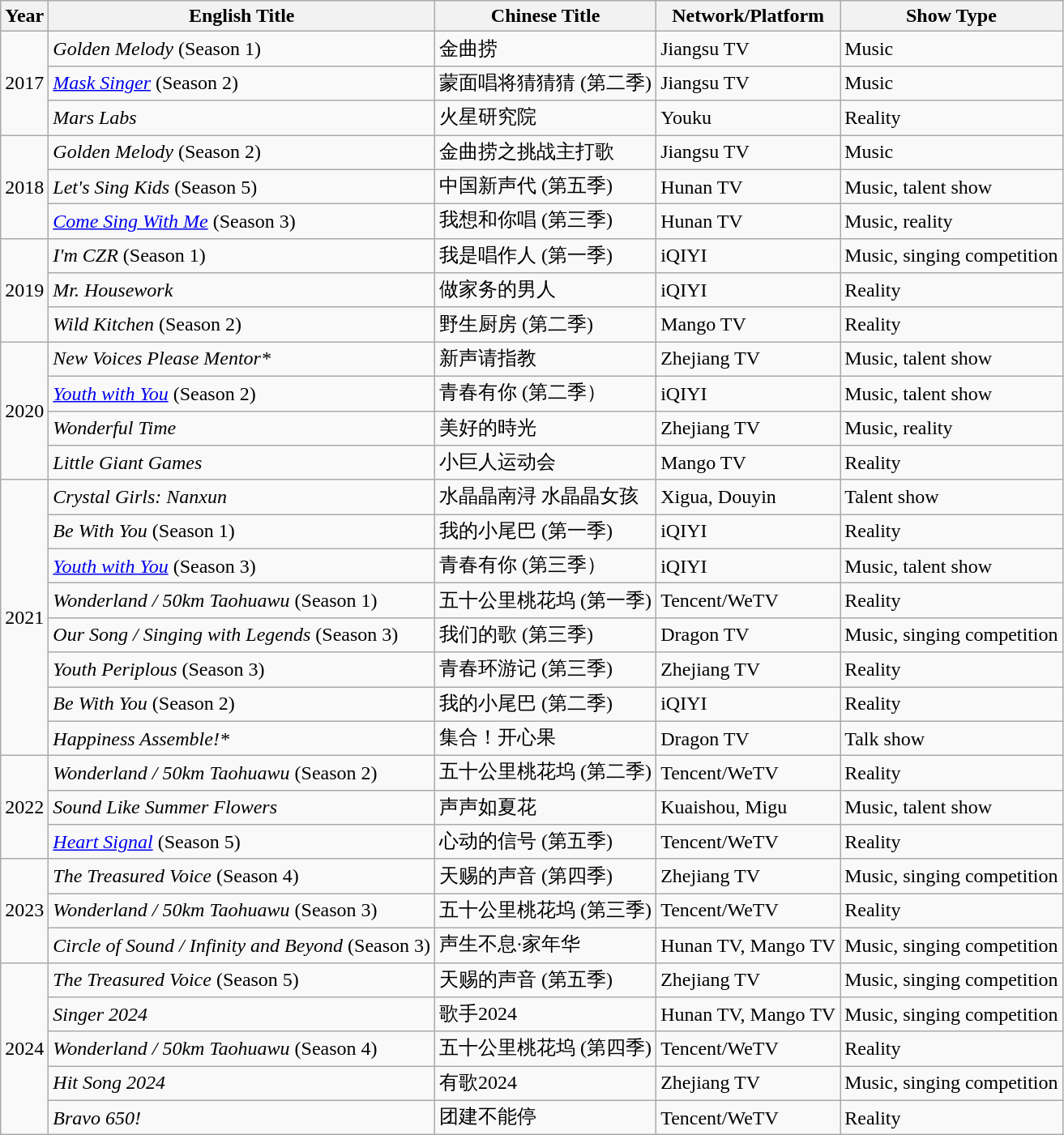<table class="wikitable">
<tr>
<th>Year</th>
<th>English Title</th>
<th>Chinese Title</th>
<th>Network/Platform</th>
<th>Show Type</th>
</tr>
<tr>
<td rowspan="3">2017</td>
<td><em>Golden Melody</em> (Season 1)</td>
<td>金曲捞</td>
<td>Jiangsu TV</td>
<td>Music</td>
</tr>
<tr>
<td><em><a href='#'>Mask Singer</a></em> (Season 2)</td>
<td>蒙面唱将猜猜猜 (第二季)</td>
<td>Jiangsu TV</td>
<td>Music</td>
</tr>
<tr>
<td><em>Mars Labs</em></td>
<td>火星研究院</td>
<td>Youku</td>
<td>Reality</td>
</tr>
<tr>
<td rowspan="3">2018</td>
<td><em>Golden Melody</em> (Season 2)</td>
<td>金曲捞之挑战主打歌</td>
<td>Jiangsu TV</td>
<td>Music</td>
</tr>
<tr>
<td><em>Let's Sing Kids</em> (Season 5)</td>
<td>中国新声代 (第五季)</td>
<td>Hunan TV</td>
<td>Music, talent show</td>
</tr>
<tr>
<td><a href='#'><em>Come Sing With Me</em></a> (Season 3)</td>
<td>我想和你唱 (第三季)</td>
<td>Hunan TV</td>
<td>Music, reality</td>
</tr>
<tr>
<td rowspan="3">2019</td>
<td><em>I'm CZR</em> (Season 1)</td>
<td>我是唱作人 (第一季)</td>
<td>iQIYI</td>
<td>Music, singing competition</td>
</tr>
<tr>
<td><em>Mr. Housework</em></td>
<td>做家务的男人</td>
<td>iQIYI</td>
<td>Reality</td>
</tr>
<tr>
<td><em>Wild Kitchen</em> (Season 2)</td>
<td>野生厨房 (第二季)</td>
<td>Mango TV</td>
<td>Reality</td>
</tr>
<tr>
<td rowspan="4">2020</td>
<td><em>New Voices Please Mentor*</em></td>
<td>新声请指教</td>
<td>Zhejiang TV</td>
<td>Music, talent show</td>
</tr>
<tr>
<td><a href='#'><em>Youth with You</em></a> (Season 2)</td>
<td>青春有你 (第二季）</td>
<td>iQIYI</td>
<td>Music, talent show</td>
</tr>
<tr>
<td><em>Wonderful Time</em></td>
<td>美好的時光</td>
<td>Zhejiang TV</td>
<td>Music, reality</td>
</tr>
<tr>
<td><em>Little Giant Games</em></td>
<td>小巨人运动会</td>
<td>Mango TV</td>
<td>Reality</td>
</tr>
<tr>
<td rowspan="8">2021</td>
<td><em>Crystal Girls: Nanxun</em></td>
<td>水晶晶南浔 水晶晶女孩</td>
<td>Xigua, Douyin</td>
<td>Talent show</td>
</tr>
<tr>
<td><em>Be With You</em> (Season 1)</td>
<td>我的小尾巴 (第一季)</td>
<td>iQIYI</td>
<td>Reality</td>
</tr>
<tr>
<td><a href='#'><em>Youth with You</em></a> (Season 3)</td>
<td>青春有你 (第三季）</td>
<td>iQIYI</td>
<td>Music, talent show</td>
</tr>
<tr>
<td><em>Wonderland / 50km Taohuawu</em> (Season 1)</td>
<td>五十公里桃花坞 (第一季)</td>
<td>Tencent/WeTV</td>
<td>Reality</td>
</tr>
<tr>
<td><em>Our Song / Singing with Legends</em> (Season 3)</td>
<td>我们的歌 (第三季)</td>
<td>Dragon TV</td>
<td>Music, singing competition</td>
</tr>
<tr>
<td><em>Youth Periplous</em> (Season 3)</td>
<td>青春环游记 (第三季)</td>
<td>Zhejiang TV</td>
<td>Reality</td>
</tr>
<tr>
<td><em>Be With You</em> (Season 2)</td>
<td>我的小尾巴 (第二季)</td>
<td>iQIYI</td>
<td>Reality</td>
</tr>
<tr>
<td><em>Happiness Assemble!*</em></td>
<td>集合！开心果</td>
<td>Dragon TV</td>
<td>Talk show</td>
</tr>
<tr>
<td rowspan="3">2022</td>
<td><em>Wonderland / 50km Taohuawu</em> (Season 2)</td>
<td>五十公里桃花坞 (第二季)</td>
<td>Tencent/WeTV</td>
<td>Reality</td>
</tr>
<tr>
<td><em>Sound Like Summer Flowers</em></td>
<td>声声如夏花</td>
<td>Kuaishou, Migu</td>
<td>Music, talent show</td>
</tr>
<tr>
<td><a href='#'><em>Heart Signal</em></a> (Season 5)</td>
<td>心动的信号 (第五季)</td>
<td>Tencent/WeTV</td>
<td>Reality</td>
</tr>
<tr>
<td rowspan="3">2023</td>
<td><em>The Treasured Voice</em> (Season 4)</td>
<td>天赐的声音 (第四季)</td>
<td>Zhejiang TV</td>
<td>Music, singing competition</td>
</tr>
<tr>
<td><em>Wonderland / 50km Taohuawu</em> (Season 3)</td>
<td>五十公里桃花坞 (第三季)</td>
<td>Tencent/WeTV</td>
<td>Reality</td>
</tr>
<tr>
<td><em>Circle of Sound / Infinity and Beyond</em> (Season 3)</td>
<td>声生不息·家年华</td>
<td>Hunan TV, Mango TV</td>
<td>Music, singing competition</td>
</tr>
<tr>
<td rowspan="5">2024</td>
<td><em>The Treasured Voice</em> (Season 5)</td>
<td>天赐的声音 (第五季)</td>
<td>Zhejiang TV</td>
<td>Music, singing competition</td>
</tr>
<tr>
<td><em>Singer 2024</em></td>
<td>歌手2024</td>
<td>Hunan TV, Mango TV</td>
<td>Music, singing competition</td>
</tr>
<tr>
<td><em>Wonderland / 50km Taohuawu</em> (Season 4)</td>
<td>五十公里桃花坞 (第四季)</td>
<td>Tencent/WeTV</td>
<td>Reality</td>
</tr>
<tr>
<td><em>Hit Song 2024</em></td>
<td>有歌2024</td>
<td>Zhejiang TV</td>
<td>Music, singing competition</td>
</tr>
<tr>
<td><em>Bravo 650!</em></td>
<td>团建不能停</td>
<td>Tencent/WeTV</td>
<td>Reality</td>
</tr>
</table>
